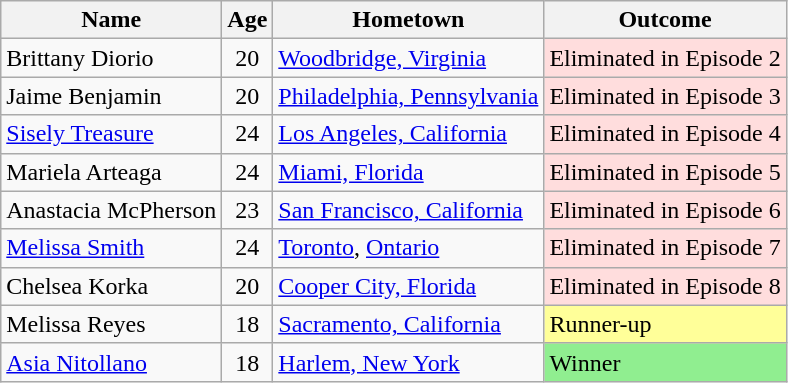<table class="wikitable">
<tr>
<th>Name</th>
<th>Age</th>
<th>Hometown</th>
<th>Outcome</th>
</tr>
<tr>
<td>Brittany Diorio</td>
<td align="center">20</td>
<td><a href='#'>Woodbridge, Virginia</a></td>
<td style="background:#ffdddd;" align="center">Eliminated in Episode 2</td>
</tr>
<tr>
<td>Jaime Benjamin</td>
<td align="center">20</td>
<td><a href='#'>Philadelphia, Pennsylvania</a></td>
<td style="background:#ffdddd;" align="center">Eliminated in Episode 3</td>
</tr>
<tr>
<td><a href='#'>Sisely Treasure</a></td>
<td align="center">24</td>
<td><a href='#'>Los Angeles, California</a></td>
<td style="background:#ffdddd;" align="center">Eliminated in Episode 4</td>
</tr>
<tr>
<td>Mariela Arteaga</td>
<td align="center">24</td>
<td><a href='#'>Miami, Florida</a></td>
<td style="background:#ffdddd;" align="center">Eliminated in Episode 5</td>
</tr>
<tr>
<td>Anastacia McPherson</td>
<td align="center">23</td>
<td><a href='#'>San Francisco, California</a></td>
<td style="background:#ffdddd;" align="center">Eliminated in Episode 6</td>
</tr>
<tr>
<td><a href='#'>Melissa Smith</a></td>
<td align="center">24</td>
<td><a href='#'>Toronto</a>, <a href='#'>Ontario</a></td>
<td style="background:#ffdddd;" align="center">Eliminated in Episode 7</td>
</tr>
<tr>
<td>Chelsea Korka</td>
<td align="center">20</td>
<td><a href='#'>Cooper City, Florida</a></td>
<td style="background:#ffdddd;" align="center">Eliminated in Episode 8</td>
</tr>
<tr>
<td>Melissa Reyes</td>
<td align="center">18</td>
<td><a href='#'>Sacramento, California</a></td>
<td style="background:#ff9;">Runner-up</td>
</tr>
<tr>
<td><a href='#'>Asia Nitollano</a></td>
<td align="center">18</td>
<td><a href='#'>Harlem, New York</a></td>
<td style="background:lightgreen;">Winner</td>
</tr>
</table>
